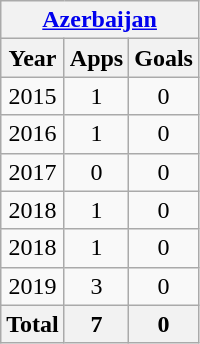<table class="wikitable" style="text-align:center">
<tr>
<th colspan=3><a href='#'>Azerbaijan</a></th>
</tr>
<tr>
<th>Year</th>
<th>Apps</th>
<th>Goals</th>
</tr>
<tr>
<td>2015</td>
<td>1</td>
<td>0</td>
</tr>
<tr>
<td>2016</td>
<td>1</td>
<td>0</td>
</tr>
<tr>
<td>2017</td>
<td>0</td>
<td>0</td>
</tr>
<tr>
<td>2018</td>
<td>1</td>
<td>0</td>
</tr>
<tr>
<td>2018</td>
<td>1</td>
<td>0</td>
</tr>
<tr>
<td>2019</td>
<td>3</td>
<td>0</td>
</tr>
<tr>
<th>Total</th>
<th>7</th>
<th>0</th>
</tr>
</table>
